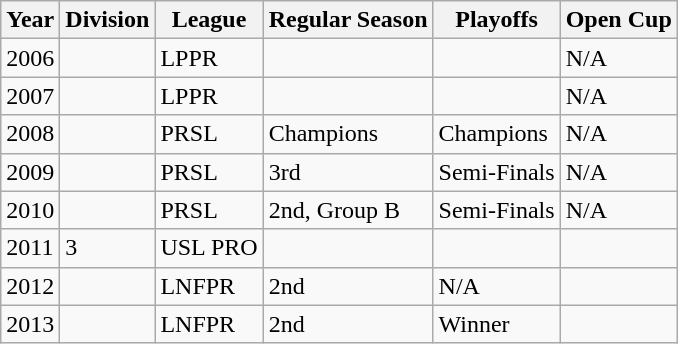<table class="wikitable">
<tr>
<th>Year</th>
<th>Division</th>
<th>League</th>
<th>Regular Season</th>
<th>Playoffs</th>
<th>Open Cup</th>
</tr>
<tr>
<td>2006</td>
<td></td>
<td>LPPR</td>
<td></td>
<td></td>
<td>N/A</td>
</tr>
<tr>
<td>2007</td>
<td></td>
<td>LPPR</td>
<td></td>
<td></td>
<td>N/A</td>
</tr>
<tr>
<td>2008</td>
<td></td>
<td>PRSL</td>
<td>Champions</td>
<td>Champions</td>
<td>N/A</td>
</tr>
<tr>
<td>2009</td>
<td></td>
<td>PRSL</td>
<td>3rd</td>
<td>Semi-Finals</td>
<td>N/A</td>
</tr>
<tr>
<td>2010</td>
<td></td>
<td>PRSL</td>
<td>2nd, Group B</td>
<td>Semi-Finals</td>
<td>N/A</td>
</tr>
<tr>
<td>2011</td>
<td>3</td>
<td>USL PRO</td>
<td></td>
<td></td>
<td></td>
</tr>
<tr>
<td>2012</td>
<td></td>
<td>LNFPR</td>
<td>2nd</td>
<td>N/A</td>
<td></td>
</tr>
<tr>
<td>2013</td>
<td></td>
<td>LNFPR</td>
<td>2nd</td>
<td>Winner</td>
<td></td>
</tr>
</table>
